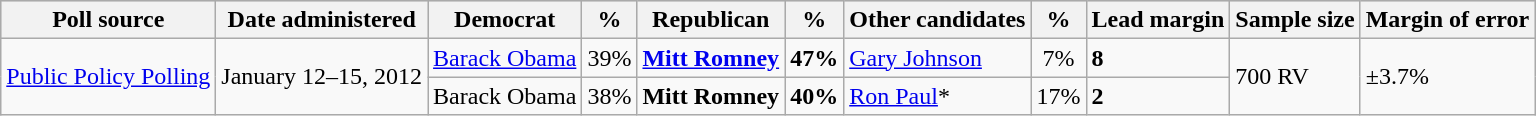<table class="wikitable">
<tr style="background:lightgrey;">
<th>Poll source</th>
<th>Date administered</th>
<th>Democrat</th>
<th>%</th>
<th>Republican</th>
<th>%</th>
<th>Other candidates</th>
<th>%</th>
<th>Lead margin</th>
<th>Sample size</th>
<th>Margin of error</th>
</tr>
<tr>
<td rowspan=2><a href='#'>Public Policy Polling</a></td>
<td rowspan=2>January 12–15, 2012</td>
<td><a href='#'>Barack Obama</a></td>
<td align=center>39%</td>
<td><strong><a href='#'>Mitt Romney</a></strong></td>
<td><strong>47%</strong></td>
<td><a href='#'>Gary Johnson</a></td>
<td align=center>7%</td>
<td><strong>8</strong></td>
<td rowspan=2>700 RV</td>
<td rowspan=2>±3.7%</td>
</tr>
<tr>
<td>Barack Obama</td>
<td align=center>38%</td>
<td><strong>Mitt Romney</strong></td>
<td><strong>40%</strong></td>
<td><a href='#'>Ron Paul</a>*</td>
<td>17%</td>
<td><strong>2</strong></td>
</tr>
</table>
